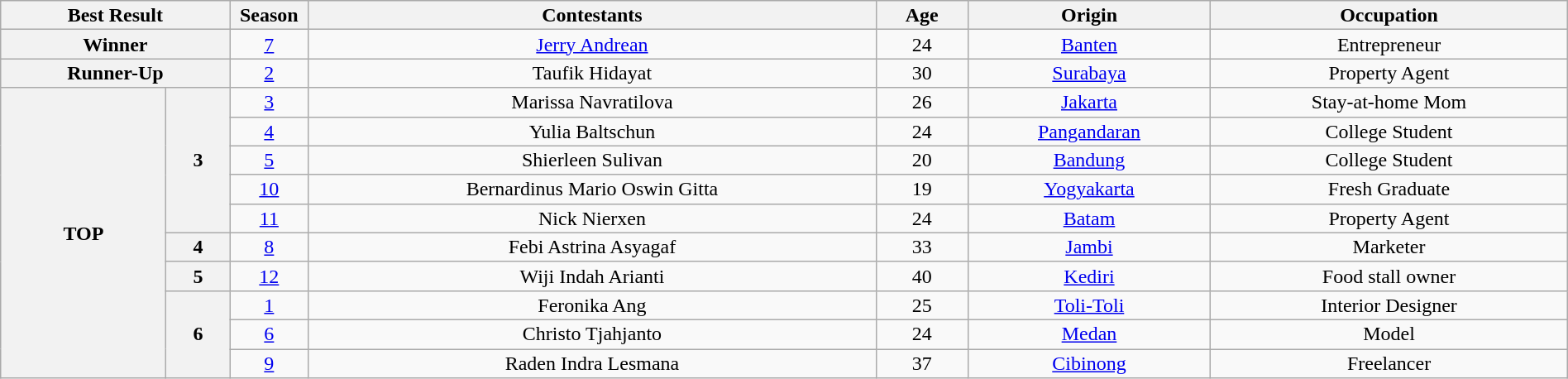<table class="wikitable" style="text-align:center; line-height:16px;" width="100%">
<tr>
<th colspan="2">Best Result</th>
<th scope="col" width="5%">Season</th>
<th>Contestants</th>
<th>Age</th>
<th>Origin</th>
<th>Occupation</th>
</tr>
<tr>
<th colspan="2">Winner</th>
<td><a href='#'>7</a></td>
<td><a href='#'>Jerry Andrean</a></td>
<td>24</td>
<td><a href='#'>Banten</a></td>
<td>Entrepreneur</td>
</tr>
<tr>
<th colspan="2">Runner-Up</th>
<td><a href='#'>2</a></td>
<td>Taufik Hidayat</td>
<td>30</td>
<td><a href='#'>Surabaya</a></td>
<td>Property Agent</td>
</tr>
<tr>
<th rowspan="10">TOP</th>
<th rowspan="5">3</th>
<td><a href='#'>3</a></td>
<td>Marissa Navratilova</td>
<td>26</td>
<td><a href='#'>Jakarta</a></td>
<td>Stay-at-home Mom</td>
</tr>
<tr>
<td><a href='#'>4</a></td>
<td>Yulia Baltschun</td>
<td>24</td>
<td><a href='#'>Pangandaran</a></td>
<td>College Student</td>
</tr>
<tr>
<td><a href='#'>5</a></td>
<td>Shierleen Sulivan</td>
<td>20</td>
<td><a href='#'>Bandung</a></td>
<td>College Student</td>
</tr>
<tr>
<td><a href='#'>10</a></td>
<td>Bernardinus Mario Oswin Gitta</td>
<td>19</td>
<td><a href='#'>Yogyakarta</a></td>
<td>Fresh Graduate</td>
</tr>
<tr>
<td><a href='#'>11</a></td>
<td>Nick Nierxen</td>
<td>24</td>
<td><a href='#'>Batam</a></td>
<td>Property Agent</td>
</tr>
<tr>
<th>4</th>
<td><a href='#'>8</a></td>
<td>Febi Astrina Asyagaf</td>
<td>33</td>
<td><a href='#'>Jambi</a></td>
<td>Marketer</td>
</tr>
<tr>
<th>5</th>
<td><a href='#'>12</a></td>
<td>Wiji Indah Arianti</td>
<td>40</td>
<td><a href='#'>Kediri</a></td>
<td>Food stall owner</td>
</tr>
<tr>
<th rowspan="3">6</th>
<td><a href='#'>1</a></td>
<td>Feronika Ang</td>
<td>25</td>
<td><a href='#'>Toli-Toli</a></td>
<td>Interior Designer</td>
</tr>
<tr>
<td><a href='#'>6</a></td>
<td>Christo Tjahjanto</td>
<td>24</td>
<td><a href='#'>Medan</a></td>
<td>Model</td>
</tr>
<tr>
<td><a href='#'>9</a></td>
<td>Raden Indra Lesmana</td>
<td>37</td>
<td><a href='#'>Cibinong</a></td>
<td>Freelancer</td>
</tr>
</table>
